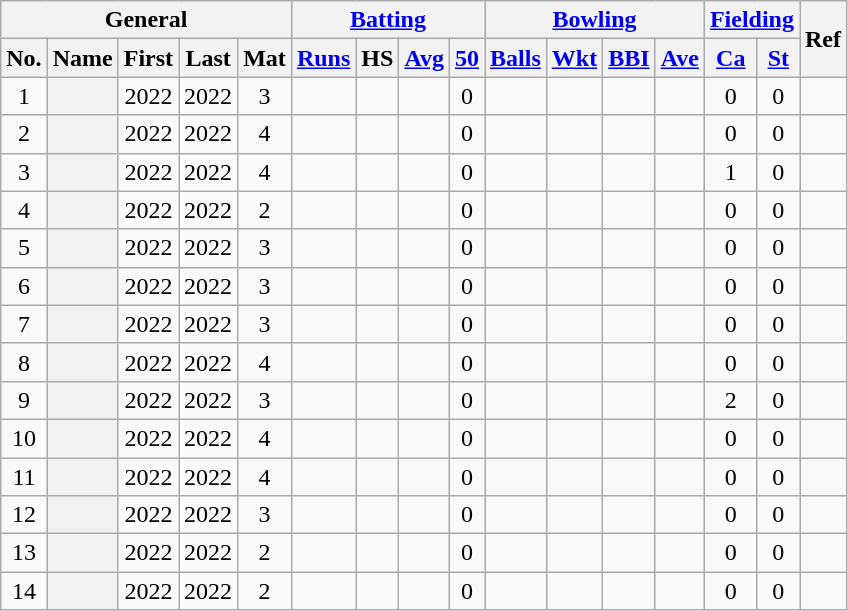<table class="wikitable plainrowheaders sortable">
<tr align="center">
<th scope="col" colspan=5 class="unsortable">General</th>
<th scope="col" colspan=4 class="unsortable"><a href='#'>Batting</a></th>
<th scope="col" colspan=4 class="unsortable"><a href='#'>Bowling</a></th>
<th scope="col" colspan=2 class="unsortable"><a href='#'>Fielding</a></th>
<th scope="col" rowspan=2 class="unsortable">Ref</th>
</tr>
<tr align="center">
<th scope="col">No.</th>
<th scope="col">Name</th>
<th scope="col">First</th>
<th scope="col">Last</th>
<th scope="col">Mat</th>
<th scope="col"><a href='#'>Runs</a></th>
<th scope="col">HS</th>
<th scope="col"><a href='#'>Avg</a></th>
<th scope="col"><a href='#'>50</a></th>
<th scope="col"><a href='#'>Balls</a></th>
<th scope="col"><a href='#'>Wkt</a></th>
<th scope="col"><a href='#'>BBI</a></th>
<th scope="col"><a href='#'>Ave</a></th>
<th scope="col"><a href='#'>Ca</a></th>
<th scope="col"><a href='#'>St</a></th>
</tr>
<tr align="center">
<td>1</td>
<th scope="row"></th>
<td>2022</td>
<td>2022</td>
<td>3</td>
<td></td>
<td></td>
<td></td>
<td>0</td>
<td></td>
<td></td>
<td></td>
<td></td>
<td>0</td>
<td>0</td>
<td></td>
</tr>
<tr align="center">
<td>2</td>
<th scope="row"></th>
<td>2022</td>
<td>2022</td>
<td>4</td>
<td></td>
<td></td>
<td></td>
<td>0</td>
<td></td>
<td></td>
<td></td>
<td></td>
<td>0</td>
<td>0</td>
<td></td>
</tr>
<tr align="center">
<td>3</td>
<th scope="row"></th>
<td>2022</td>
<td>2022</td>
<td>4</td>
<td></td>
<td></td>
<td></td>
<td>0</td>
<td></td>
<td></td>
<td></td>
<td></td>
<td>1</td>
<td>0</td>
<td></td>
</tr>
<tr align="center">
<td>4</td>
<th scope="row"></th>
<td>2022</td>
<td>2022</td>
<td>2</td>
<td></td>
<td></td>
<td></td>
<td>0</td>
<td></td>
<td></td>
<td></td>
<td></td>
<td>0</td>
<td>0</td>
<td></td>
</tr>
<tr align="center">
<td>5</td>
<th scope="row"></th>
<td>2022</td>
<td>2022</td>
<td>3</td>
<td></td>
<td></td>
<td></td>
<td>0</td>
<td></td>
<td></td>
<td></td>
<td></td>
<td>0</td>
<td>0</td>
<td></td>
</tr>
<tr align="center">
<td>6</td>
<th scope="row"></th>
<td>2022</td>
<td>2022</td>
<td>3</td>
<td></td>
<td></td>
<td></td>
<td>0</td>
<td></td>
<td></td>
<td></td>
<td></td>
<td>0</td>
<td>0</td>
<td></td>
</tr>
<tr align="center">
<td>7</td>
<th scope="row"></th>
<td>2022</td>
<td>2022</td>
<td>3</td>
<td></td>
<td></td>
<td></td>
<td>0</td>
<td></td>
<td></td>
<td></td>
<td></td>
<td>0</td>
<td>0</td>
<td></td>
</tr>
<tr align="center">
<td>8</td>
<th scope="row"></th>
<td>2022</td>
<td>2022</td>
<td>4</td>
<td></td>
<td></td>
<td></td>
<td>0</td>
<td></td>
<td></td>
<td></td>
<td></td>
<td>0</td>
<td>0</td>
<td></td>
</tr>
<tr align="center">
<td>9</td>
<th scope="row"></th>
<td>2022</td>
<td>2022</td>
<td>3</td>
<td></td>
<td></td>
<td></td>
<td>0</td>
<td></td>
<td></td>
<td></td>
<td></td>
<td>2</td>
<td>0</td>
<td></td>
</tr>
<tr align="center">
<td>10</td>
<th scope="row"></th>
<td>2022</td>
<td>2022</td>
<td>4</td>
<td></td>
<td></td>
<td></td>
<td>0</td>
<td></td>
<td></td>
<td></td>
<td></td>
<td>0</td>
<td>0</td>
<td></td>
</tr>
<tr align="center">
<td>11</td>
<th scope="row"></th>
<td>2022</td>
<td>2022</td>
<td>4</td>
<td></td>
<td></td>
<td></td>
<td>0</td>
<td></td>
<td></td>
<td></td>
<td></td>
<td>0</td>
<td>0</td>
<td></td>
</tr>
<tr align="center">
<td>12</td>
<th scope="row"></th>
<td>2022</td>
<td>2022</td>
<td>3</td>
<td></td>
<td></td>
<td></td>
<td>0</td>
<td></td>
<td></td>
<td></td>
<td></td>
<td>0</td>
<td>0</td>
<td></td>
</tr>
<tr align="center">
<td>13</td>
<th scope="row"></th>
<td>2022</td>
<td>2022</td>
<td>2</td>
<td></td>
<td></td>
<td></td>
<td>0</td>
<td></td>
<td></td>
<td></td>
<td></td>
<td>0</td>
<td>0</td>
<td></td>
</tr>
<tr align="center">
<td>14</td>
<th scope="row"></th>
<td>2022</td>
<td>2022</td>
<td>2</td>
<td></td>
<td></td>
<td></td>
<td>0</td>
<td></td>
<td></td>
<td></td>
<td></td>
<td>0</td>
<td>0</td>
<td></td>
</tr>
</table>
